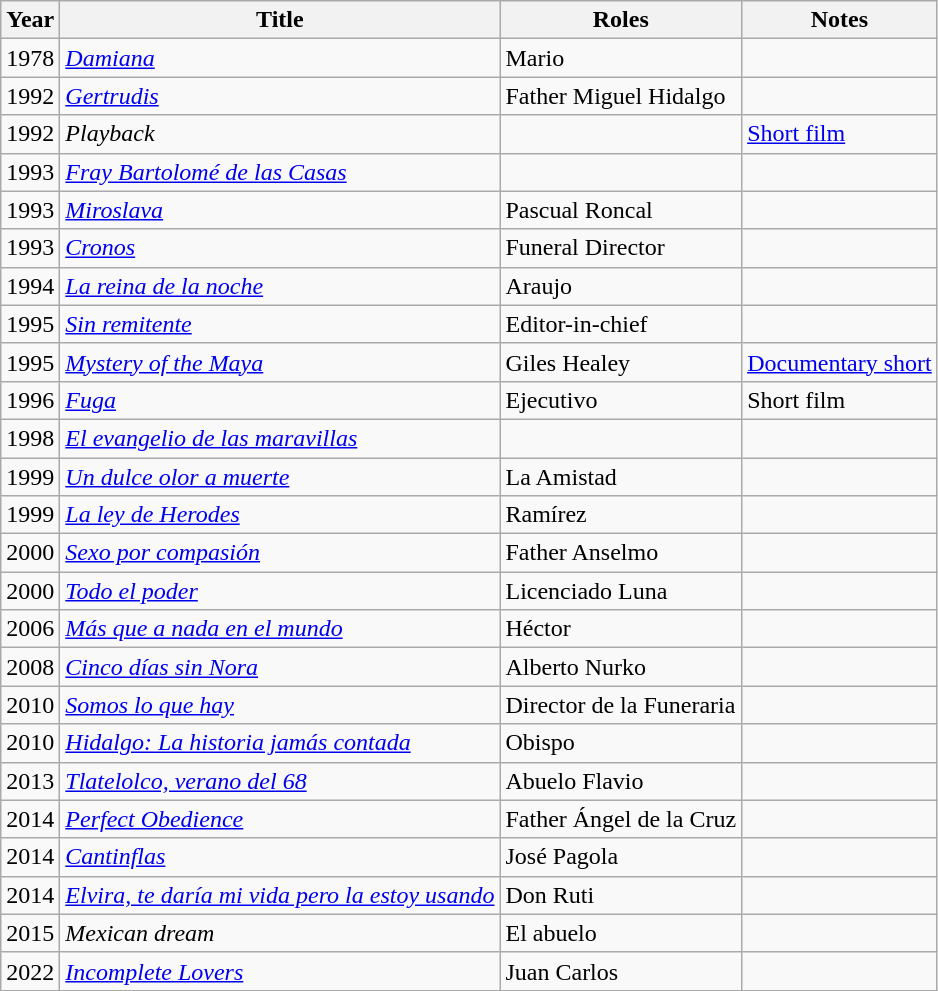<table class="wikitable sortable">
<tr>
<th>Year</th>
<th>Title</th>
<th>Roles</th>
<th>Notes</th>
</tr>
<tr>
<td>1978</td>
<td><em><a href='#'>Damiana</a></em></td>
<td>Mario</td>
<td></td>
</tr>
<tr>
<td>1992</td>
<td><em><a href='#'>Gertrudis</a></em></td>
<td>Father Miguel Hidalgo</td>
<td></td>
</tr>
<tr>
<td>1992</td>
<td><em>Playback</em></td>
<td></td>
<td><a href='#'>Short film</a></td>
</tr>
<tr>
<td>1993</td>
<td><em><a href='#'>Fray Bartolomé de las Casas</a></em></td>
<td></td>
<td></td>
</tr>
<tr>
<td>1993</td>
<td><em><a href='#'>Miroslava</a></em></td>
<td>Pascual Roncal</td>
<td></td>
</tr>
<tr>
<td>1993</td>
<td><em><a href='#'>Cronos</a></em></td>
<td>Funeral Director</td>
<td></td>
</tr>
<tr>
<td>1994</td>
<td><em><a href='#'>La reina de la noche</a></em></td>
<td>Araujo</td>
<td></td>
</tr>
<tr>
<td>1995</td>
<td><em><a href='#'>Sin remitente</a></em></td>
<td>Editor-in-chief</td>
<td></td>
</tr>
<tr>
<td>1995</td>
<td><em><a href='#'>Mystery of the Maya</a></em></td>
<td>Giles Healey</td>
<td><a href='#'>Documentary short</a></td>
</tr>
<tr>
<td>1996</td>
<td><em><a href='#'>Fuga</a></em></td>
<td>Ejecutivo</td>
<td>Short film</td>
</tr>
<tr>
<td>1998</td>
<td><em><a href='#'>El evangelio de las maravillas</a></em></td>
<td></td>
<td></td>
</tr>
<tr>
<td>1999</td>
<td><em><a href='#'>Un dulce olor a muerte</a></em></td>
<td>La Amistad</td>
<td></td>
</tr>
<tr>
<td>1999</td>
<td><em><a href='#'>La ley de Herodes</a></em></td>
<td>Ramírez</td>
<td></td>
</tr>
<tr>
<td>2000</td>
<td><em><a href='#'>Sexo por compasión</a></em></td>
<td>Father Anselmo</td>
<td></td>
</tr>
<tr>
<td>2000</td>
<td><em><a href='#'>Todo el poder</a></em></td>
<td>Licenciado Luna</td>
<td></td>
</tr>
<tr>
<td>2006</td>
<td><em><a href='#'>Más que a nada en el mundo</a></em></td>
<td>Héctor</td>
<td></td>
</tr>
<tr>
<td>2008</td>
<td><em><a href='#'>Cinco días sin Nora</a></em></td>
<td>Alberto Nurko</td>
<td></td>
</tr>
<tr>
<td>2010</td>
<td><em><a href='#'>Somos lo que hay</a></em></td>
<td>Director de la Funeraria</td>
<td></td>
</tr>
<tr>
<td>2010</td>
<td><em><a href='#'>Hidalgo: La historia jamás contada</a></em></td>
<td>Obispo</td>
<td></td>
</tr>
<tr>
<td>2013</td>
<td><em><a href='#'>Tlatelolco, verano del 68</a></em></td>
<td>Abuelo Flavio</td>
<td></td>
</tr>
<tr>
<td>2014</td>
<td><em><a href='#'>Perfect Obedience</a></em></td>
<td>Father Ángel de la Cruz</td>
<td></td>
</tr>
<tr>
<td>2014</td>
<td><em><a href='#'>Cantinflas</a></em></td>
<td>José Pagola</td>
<td></td>
</tr>
<tr>
<td>2014</td>
<td><em><a href='#'>Elvira, te daría mi vida pero la estoy usando</a></em></td>
<td>Don Ruti</td>
<td></td>
</tr>
<tr>
<td>2015</td>
<td><em>Mexican dream</em></td>
<td>El abuelo</td>
<td></td>
</tr>
<tr>
<td>2022</td>
<td><em><a href='#'>Incomplete Lovers</a></em></td>
<td>Juan Carlos</td>
<td></td>
</tr>
<tr>
</tr>
</table>
